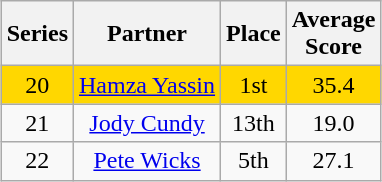<table class="wikitable sortable" style="margin:auto; text-align:center;">
<tr>
<th>Series</th>
<th>Partner</th>
<th>Place</th>
<th>Average<br>Score</th>
</tr>
<tr style="background:gold;">
<td>20</td>
<td><a href='#'>Hamza Yassin</a></td>
<td>1st</td>
<td>35.4</td>
</tr>
<tr>
<td>21</td>
<td><a href='#'>Jody Cundy</a></td>
<td>13th</td>
<td>19.0</td>
</tr>
<tr>
<td>22</td>
<td><a href='#'>Pete Wicks</a></td>
<td>5th</td>
<td>27.1</td>
</tr>
</table>
